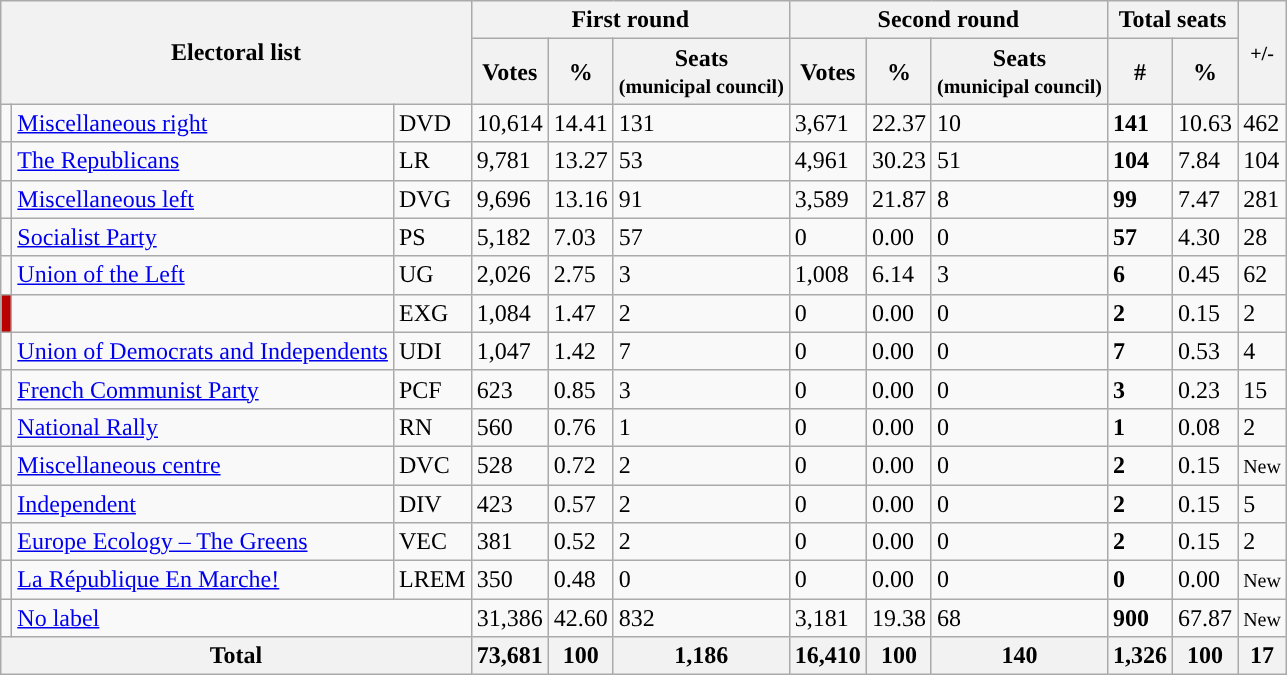<table class="wikitable">
<tr>
<th colspan="3" rowspan="2">Electoral list</th>
<th colspan="3">First round</th>
<th colspan="3">Second round</th>
<th colspan="2">Total seats</th>
<th rowspan="2"><small>+/-</small></th>
</tr>
<tr>
<th>Votes</th>
<th>%</th>
<th>Seats<br><small>(municipal council)</small></th>
<th>Votes</th>
<th>%</th>
<th>Seats<br><small>(municipal council)</small></th>
<th>#</th>
<th>%</th>
</tr>
<tr>
<td style="background:"></td>
<td><a href='#'>Miscellaneous right</a></td>
<td>DVD</td>
<td>10,614</td>
<td>14.41</td>
<td>131</td>
<td>3,671</td>
<td>22.37</td>
<td>10</td>
<td><strong>141</strong></td>
<td>10.63</td>
<td> 462</td>
</tr>
<tr>
<td style="background:"></td>
<td><a href='#'>The Republicans</a></td>
<td>LR</td>
<td>9,781</td>
<td>13.27</td>
<td>53</td>
<td>4,961</td>
<td>30.23</td>
<td>51</td>
<td><strong>104</strong></td>
<td>7.84</td>
<td> 104</td>
</tr>
<tr>
<td style="background:"></td>
<td><a href='#'>Miscellaneous left</a></td>
<td>DVG</td>
<td>9,696</td>
<td>13.16</td>
<td>91</td>
<td>3,589</td>
<td>21.87</td>
<td>8</td>
<td><strong>99</strong></td>
<td>7.47</td>
<td> 281</td>
</tr>
<tr>
<td style="background:"></td>
<td><a href='#'>Socialist Party</a></td>
<td>PS</td>
<td>5,182</td>
<td>7.03</td>
<td>57</td>
<td>0</td>
<td>0.00</td>
<td>0</td>
<td><strong>57</strong></td>
<td>4.30</td>
<td> 28</td>
</tr>
<tr>
<td style="background:"></td>
<td><a href='#'>Union of the Left</a></td>
<td>UG</td>
<td>2,026</td>
<td>2.75</td>
<td>3</td>
<td>1,008</td>
<td>6.14</td>
<td>3</td>
<td><strong>6</strong></td>
<td>0.45</td>
<td> 62</td>
</tr>
<tr>
<td style="background-color:#bb0000"></td>
<td></td>
<td>EXG</td>
<td>1,084</td>
<td>1.47</td>
<td>2</td>
<td>0</td>
<td>0.00</td>
<td>0</td>
<td><strong>2</strong></td>
<td>0.15</td>
<td> 2</td>
</tr>
<tr>
<td style="background:"></td>
<td><a href='#'>Union of Democrats and Independents</a></td>
<td>UDI</td>
<td>1,047</td>
<td>1.42</td>
<td>7</td>
<td>0</td>
<td>0.00</td>
<td>0</td>
<td><strong>7</strong></td>
<td>0.53</td>
<td> 4</td>
</tr>
<tr>
<td style="background:"></td>
<td><a href='#'>French Communist Party</a></td>
<td>PCF</td>
<td>623</td>
<td>0.85</td>
<td>3</td>
<td>0</td>
<td>0.00</td>
<td>0</td>
<td><strong>3</strong></td>
<td>0.23</td>
<td> 15</td>
</tr>
<tr>
<td style="background:"></td>
<td><a href='#'>National Rally</a></td>
<td>RN</td>
<td>560</td>
<td>0.76</td>
<td>1</td>
<td>0</td>
<td>0.00</td>
<td>0</td>
<td><strong>1</strong></td>
<td>0.08</td>
<td> 2</td>
</tr>
<tr>
<td style="background:"></td>
<td><a href='#'>Miscellaneous centre</a></td>
<td>DVC</td>
<td>528</td>
<td>0.72</td>
<td>2</td>
<td>0</td>
<td>0.00</td>
<td>0</td>
<td><strong>2</strong></td>
<td>0.15</td>
<td><small>New</small></td>
</tr>
<tr>
<td style="background:"></td>
<td><a href='#'>Independent</a></td>
<td>DIV</td>
<td>423</td>
<td>0.57</td>
<td>2</td>
<td>0</td>
<td>0.00</td>
<td>0</td>
<td><strong>2</strong></td>
<td>0.15</td>
<td> 5</td>
</tr>
<tr>
<td style="background:"></td>
<td><a href='#'>Europe Ecology – The Greens</a></td>
<td>VEC</td>
<td>381</td>
<td>0.52</td>
<td>2</td>
<td>0</td>
<td>0.00</td>
<td>0</td>
<td><strong>2</strong></td>
<td>0.15</td>
<td> 2</td>
</tr>
<tr>
<td style="background:"></td>
<td><a href='#'>La République En Marche!</a></td>
<td>LREM</td>
<td>350</td>
<td>0.48</td>
<td>0</td>
<td>0</td>
<td>0.00</td>
<td>0</td>
<td><strong>0</strong></td>
<td>0.00</td>
<td><small>New</small></td>
</tr>
<tr>
<td style="background:"></td>
<td colspan="2"><a href='#'>No label</a></td>
<td>31,386</td>
<td>42.60</td>
<td>832</td>
<td>3,181</td>
<td>19.38</td>
<td>68</td>
<td><strong>900</strong></td>
<td>67.87</td>
<td><small>New</small></td>
</tr>
<tr>
<th colspan="3">Total</th>
<th><strong>73,681</strong></th>
<th>100</th>
<th><strong>1,186</strong></th>
<th>16,410</th>
<th>100</th>
<th>140</th>
<th><strong>1,326</strong></th>
<th>100</th>
<th> 17</th>
</tr>
</table>
